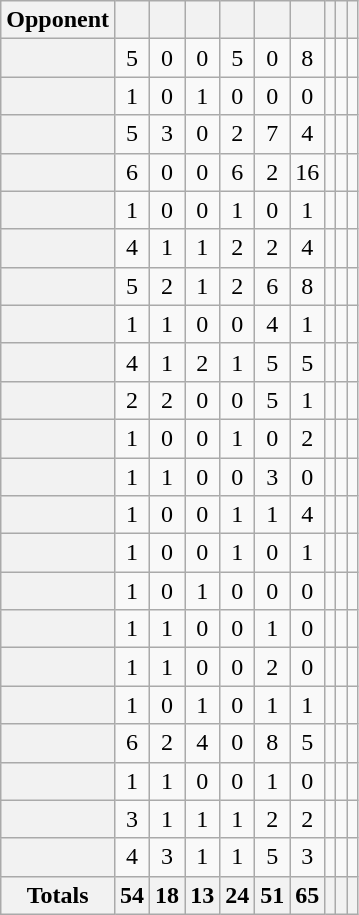<table class="wikitable plainrowheaders sortable" style="text-align:center">
<tr>
<th scope=col>Opponent</th>
<th scope=col></th>
<th scope=col></th>
<th scope=col></th>
<th scope=col></th>
<th scope=col></th>
<th scope=col></th>
<th scope=col></th>
<th scope=col></th>
<th scope=col></th>
</tr>
<tr>
<th scope=row style="text-align:left;"></th>
<td>5</td>
<td>0</td>
<td>0</td>
<td>5</td>
<td>0</td>
<td>8</td>
<td></td>
<td></td>
<td></td>
</tr>
<tr>
<th scope=row style="text-align:left;"></th>
<td>1</td>
<td>0</td>
<td>1</td>
<td>0</td>
<td>0</td>
<td>0</td>
<td></td>
<td></td>
<td></td>
</tr>
<tr>
<th scope=row style="text-align:left;"></th>
<td>5</td>
<td>3</td>
<td>0</td>
<td>2</td>
<td>7</td>
<td>4</td>
<td></td>
<td></td>
<td></td>
</tr>
<tr>
<th scope=row style="text-align:left;"></th>
<td>6</td>
<td>0</td>
<td>0</td>
<td>6</td>
<td>2</td>
<td>16</td>
<td></td>
<td></td>
<td></td>
</tr>
<tr>
<th scope=row style="text-align:left;"></th>
<td>1</td>
<td>0</td>
<td>0</td>
<td>1</td>
<td>0</td>
<td>1</td>
<td></td>
<td></td>
<td></td>
</tr>
<tr>
<th scope=row style="text-align:left;"></th>
<td>4</td>
<td>1</td>
<td>1</td>
<td>2</td>
<td>2</td>
<td>4</td>
<td></td>
<td></td>
<td></td>
</tr>
<tr>
<th scope=row style="text-align:left;"></th>
<td>5</td>
<td>2</td>
<td>1</td>
<td>2</td>
<td>6</td>
<td>8</td>
<td></td>
<td></td>
<td></td>
</tr>
<tr>
<th scope=row style="text-align:left;"></th>
<td>1</td>
<td>1</td>
<td>0</td>
<td>0</td>
<td>4</td>
<td>1</td>
<td></td>
<td></td>
<td></td>
</tr>
<tr>
<th scope=row style="text-align:left;"></th>
<td>4</td>
<td>1</td>
<td>2</td>
<td>1</td>
<td>5</td>
<td>5</td>
<td></td>
<td></td>
<td></td>
</tr>
<tr>
<th scope=row style="text-align:left;"></th>
<td>2</td>
<td>2</td>
<td>0</td>
<td>0</td>
<td>5</td>
<td>1</td>
<td></td>
<td></td>
<td></td>
</tr>
<tr>
<th scope=row style="text-align:left;"></th>
<td>1</td>
<td>0</td>
<td>0</td>
<td>1</td>
<td>0</td>
<td>2</td>
<td></td>
<td></td>
<td></td>
</tr>
<tr>
<th scope=row style="text-align:left;"></th>
<td>1</td>
<td>1</td>
<td>0</td>
<td>0</td>
<td>3</td>
<td>0</td>
<td></td>
<td></td>
<td></td>
</tr>
<tr>
<th scope=row style="text-align:left;"></th>
<td>1</td>
<td>0</td>
<td>0</td>
<td>1</td>
<td>1</td>
<td>4</td>
<td></td>
<td></td>
<td></td>
</tr>
<tr>
<th scope=row style="text-align:left;"></th>
<td>1</td>
<td>0</td>
<td>0</td>
<td>1</td>
<td>0</td>
<td>1</td>
<td></td>
<td></td>
<td></td>
</tr>
<tr>
<th scope=row style="text-align:left;"></th>
<td>1</td>
<td>0</td>
<td>1</td>
<td>0</td>
<td>0</td>
<td>0</td>
<td></td>
<td></td>
<td></td>
</tr>
<tr>
<th scope=row style="text-align:left;"></th>
<td>1</td>
<td>1</td>
<td>0</td>
<td>0</td>
<td>1</td>
<td>0</td>
<td></td>
<td></td>
<td></td>
</tr>
<tr>
<th scope=row style="text-align:left;"></th>
<td>1</td>
<td>1</td>
<td>0</td>
<td>0</td>
<td>2</td>
<td>0</td>
<td></td>
<td></td>
<td></td>
</tr>
<tr>
<th scope=row style="text-align:left;"></th>
<td>1</td>
<td>0</td>
<td>1</td>
<td>0</td>
<td>1</td>
<td>1</td>
<td></td>
<td></td>
<td></td>
</tr>
<tr>
<th scope=row style="text-align:left;"></th>
<td>6</td>
<td>2</td>
<td>4</td>
<td>0</td>
<td>8</td>
<td>5</td>
<td></td>
<td></td>
<td></td>
</tr>
<tr>
<th scope=row style="text-align:left;"></th>
<td>1</td>
<td>1</td>
<td>0</td>
<td>0</td>
<td>1</td>
<td>0</td>
<td></td>
<td></td>
<td></td>
</tr>
<tr>
<th scope=row style="text-align:left;"></th>
<td>3</td>
<td>1</td>
<td>1</td>
<td>1</td>
<td>2</td>
<td>2</td>
<td></td>
<td></td>
<td></td>
</tr>
<tr>
<th scope=row style="text-align:left;"></th>
<td>4</td>
<td>3</td>
<td>1</td>
<td>1</td>
<td>5</td>
<td>3</td>
<td></td>
<td></td>
<td></td>
</tr>
<tr class="sortbottom">
<th>Totals</th>
<th>54</th>
<th>18</th>
<th>13</th>
<th>24</th>
<th>51</th>
<th>65</th>
<th></th>
<th></th>
<th></th>
</tr>
</table>
